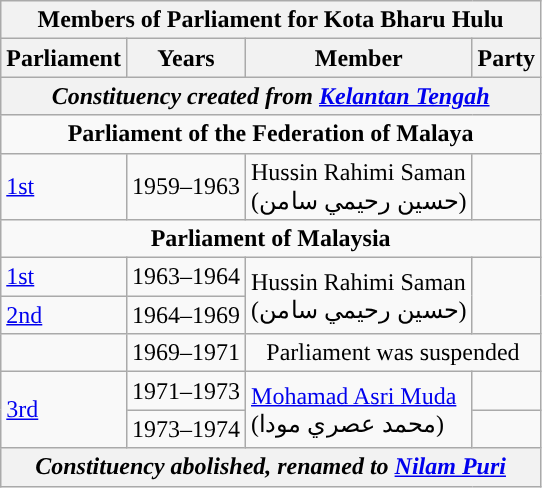<table class=wikitable>
<tr>
<th colspan="4">Members of Parliament for Kota Bharu Hulu</th>
</tr>
<tr>
<th>Parliament</th>
<th>Years</th>
<th>Member</th>
<th>Party</th>
</tr>
<tr>
<th colspan=4 align=center><em>Constituency created from <a href='#'>Kelantan Tengah</a></em></th>
</tr>
<tr>
<td colspan=4 align=center><strong>Parliament of the Federation of Malaya</strong></td>
</tr>
<tr>
<td><a href='#'>1st</a></td>
<td>1959–1963</td>
<td>Hussin Rahimi Saman <br>  (حسين رحيمي سامن)</td>
<td></td>
</tr>
<tr>
<td colspan=4 align=center><strong>Parliament of Malaysia</strong></td>
</tr>
<tr>
<td><a href='#'>1st</a></td>
<td>1963–1964</td>
<td rowspan="2">Hussin Rahimi Saman  <br> (حسين رحيمي سامن)</td>
<td rowspan=2></td>
</tr>
<tr>
<td><a href='#'>2nd</a></td>
<td>1964–1969</td>
</tr>
<tr>
<td></td>
<td>1969–1971</td>
<td colspan="2" align="center">Parliament was suspended</td>
</tr>
<tr>
<td rowspan=2><a href='#'>3rd</a></td>
<td>1971–1973</td>
<td rowspan="2"><a href='#'>Mohamad Asri Muda</a>  <br> (محمد عصري مودا)</td>
<td></td>
</tr>
<tr>
<td>1973–1974</td>
<td></td>
</tr>
<tr>
<th colspan=4 align=center><em>Constituency abolished, renamed to <a href='#'>Nilam Puri</a></em></th>
</tr>
</table>
